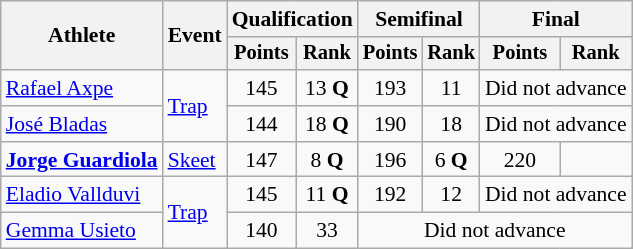<table class="wikitable" style="font-size:90%">
<tr>
<th rowspan="2">Athlete</th>
<th rowspan="2">Event</th>
<th colspan=2>Qualification</th>
<th colspan=2>Semifinal</th>
<th colspan=2>Final</th>
</tr>
<tr style="font-size:95%">
<th>Points</th>
<th>Rank</th>
<th>Points</th>
<th>Rank</th>
<th>Points</th>
<th>Rank</th>
</tr>
<tr align=center>
<td align=left><a href='#'>Rafael Axpe</a></td>
<td align=left rowspan=2><a href='#'>Trap</a></td>
<td>145</td>
<td>13 <strong>Q</strong></td>
<td>193</td>
<td>11</td>
<td colspan=2>Did not advance</td>
</tr>
<tr align=center>
<td align=left><a href='#'>José Bladas</a></td>
<td>144</td>
<td>18 <strong>Q</strong></td>
<td>190</td>
<td>18</td>
<td colspan=2>Did not advance</td>
</tr>
<tr align=center>
<td align=left><strong><a href='#'>Jorge Guardiola</a></strong></td>
<td align=left><a href='#'>Skeet</a></td>
<td>147</td>
<td>8 <strong>Q</strong></td>
<td>196</td>
<td>6 <strong>Q</strong></td>
<td>220</td>
<td></td>
</tr>
<tr align=center>
<td align=left><a href='#'>Eladio Vallduvi</a></td>
<td align=left rowspan=2><a href='#'>Trap</a></td>
<td>145</td>
<td>11 <strong>Q</strong></td>
<td>192</td>
<td>12</td>
<td colspan=2>Did not advance</td>
</tr>
<tr align=center>
<td align=left><a href='#'>Gemma Usieto</a></td>
<td>140</td>
<td>33</td>
<td colspan=4>Did not advance</td>
</tr>
</table>
